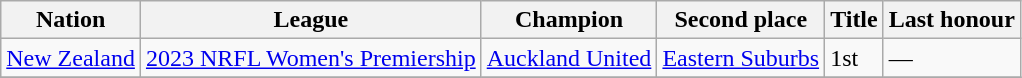<table class="wikitable sortable">
<tr>
<th>Nation</th>
<th>League</th>
<th>Champion</th>
<th>Second place</th>
<th data-sort-type="number">Title</th>
<th>Last honour</th>
</tr>
<tr>
<td> <a href='#'>New Zealand</a></td>
<td><a href='#'>2023 NRFL Women's Premiership</a></td>
<td><a href='#'>Auckland United</a></td>
<td><a href='#'>Eastern Suburbs</a></td>
<td>1st</td>
<td>—</td>
</tr>
<tr>
</tr>
</table>
